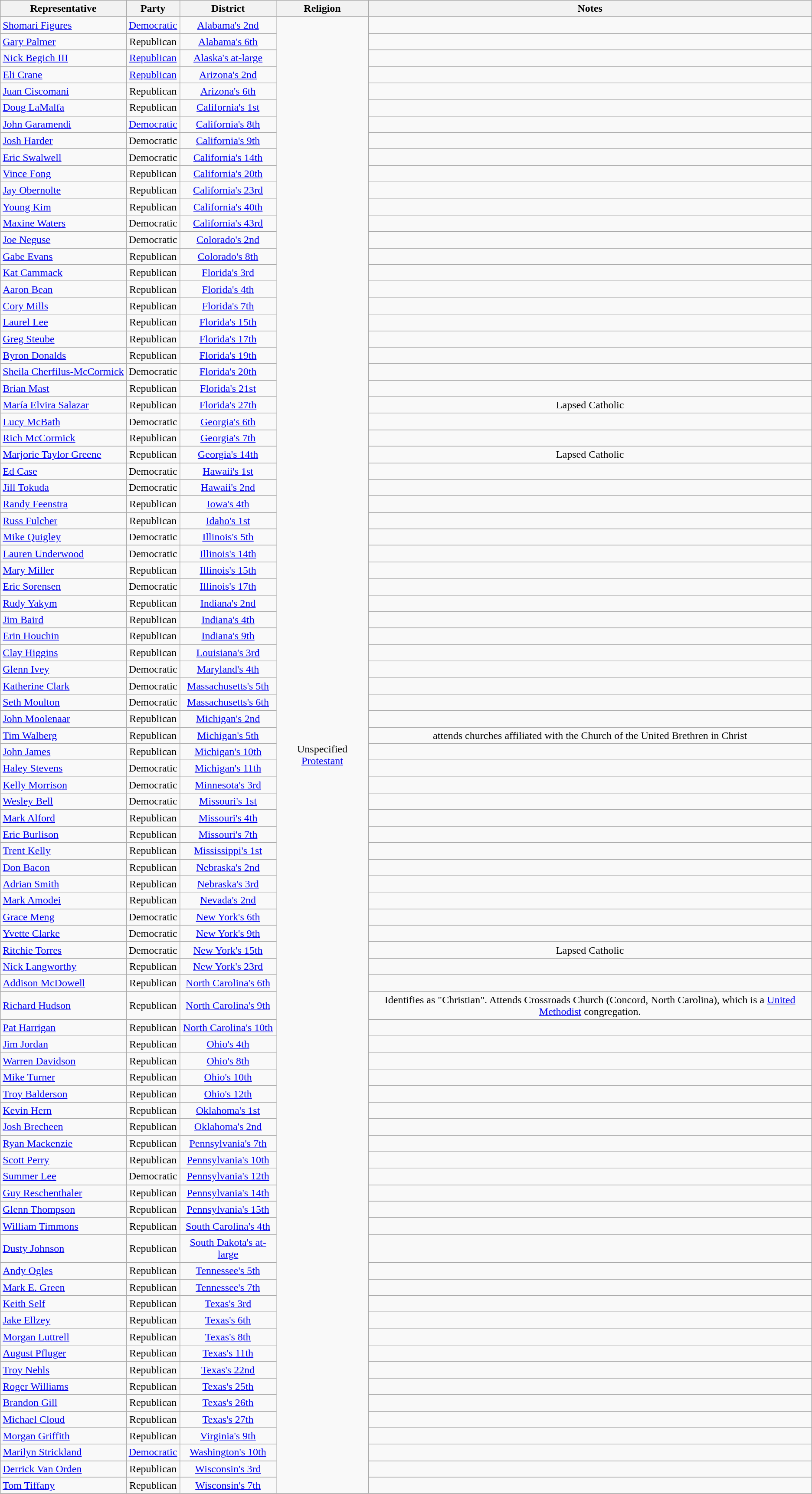<table class="wikitable sortable" style="text-align:center">
<tr>
<th>Representative</th>
<th>Party</th>
<th>District</th>
<th>Religion</th>
<th>Notes</th>
</tr>
<tr>
<td align=left nowrap> <a href='#'>Shomari Figures</a></td>
<td><a href='#'>Democratic</a></td>
<td><a href='#'>Alabama's 2nd</a></td>
<td rowspan="88">Unspecified <a href='#'>Protestant</a></td>
<td></td>
</tr>
<tr>
<td align=left nowrap> <a href='#'>Gary Palmer</a></td>
<td>Republican</td>
<td><a href='#'>Alabama's 6th</a></td>
<td></td>
</tr>
<tr>
<td align=left nowrap> <a href='#'>Nick Begich III</a></td>
<td><a href='#'>Republican</a></td>
<td><a href='#'>Alaska's at-large</a></td>
<td></td>
</tr>
<tr>
<td align=left nowrap> <a href='#'>Eli Crane</a></td>
<td><a href='#'>Republican</a></td>
<td><a href='#'>Arizona's 2nd</a></td>
<td></td>
</tr>
<tr>
<td align=left nowrap> <a href='#'>Juan Ciscomani</a></td>
<td>Republican</td>
<td><a href='#'>Arizona's 6th</a></td>
<td></td>
</tr>
<tr>
<td align=left nowrap> <a href='#'>Doug LaMalfa</a></td>
<td>Republican</td>
<td><a href='#'>California's 1st</a></td>
<td></td>
</tr>
<tr>
<td align=left nowrap> <a href='#'>John Garamendi</a></td>
<td><a href='#'>Democratic</a></td>
<td><a href='#'>California's 8th</a></td>
<td></td>
</tr>
<tr>
<td align=left nowrap> <a href='#'>Josh Harder</a></td>
<td>Democratic</td>
<td><a href='#'>California's 9th</a></td>
<td></td>
</tr>
<tr>
<td align=left nowrap> <a href='#'>Eric Swalwell</a></td>
<td>Democratic</td>
<td><a href='#'>California's 14th</a></td>
<td></td>
</tr>
<tr>
<td align=left nowrap> <a href='#'>Vince Fong</a></td>
<td>Republican</td>
<td><a href='#'>California's 20th</a></td>
<td></td>
</tr>
<tr>
<td align=left nowrap> <a href='#'>Jay Obernolte</a></td>
<td>Republican</td>
<td><a href='#'>California's 23rd</a></td>
</tr>
<tr>
<td align=left nowrap> <a href='#'>Young Kim</a></td>
<td>Republican</td>
<td><a href='#'>California's 40th</a></td>
<td></td>
</tr>
<tr>
<td align=left nowrap> <a href='#'>Maxine Waters</a></td>
<td>Democratic</td>
<td><a href='#'>California's 43rd</a></td>
<td></td>
</tr>
<tr>
<td align=left nowrap> <a href='#'>Joe Neguse</a></td>
<td>Democratic</td>
<td><a href='#'>Colorado's 2nd</a></td>
<td></td>
</tr>
<tr>
<td align=left nowrap> <a href='#'>Gabe Evans</a></td>
<td>Republican</td>
<td><a href='#'>Colorado's 8th</a></td>
<td></td>
</tr>
<tr>
<td align=left nowrap> <a href='#'>Kat Cammack</a></td>
<td>Republican</td>
<td><a href='#'>Florida's 3rd</a></td>
<td></td>
</tr>
<tr>
<td align=left nowrap> <a href='#'>Aaron Bean</a></td>
<td>Republican</td>
<td><a href='#'>Florida's 4th</a></td>
<td></td>
</tr>
<tr>
<td align=left nowrap> <a href='#'>Cory Mills</a></td>
<td>Republican</td>
<td><a href='#'>Florida's 7th</a></td>
<td></td>
</tr>
<tr>
<td align=left nowrap> <a href='#'>Laurel Lee</a></td>
<td>Republican</td>
<td><a href='#'>Florida's 15th</a></td>
<td></td>
</tr>
<tr>
<td align=left nowrap> <a href='#'>Greg Steube</a></td>
<td>Republican</td>
<td><a href='#'>Florida's 17th</a></td>
<td></td>
</tr>
<tr>
<td align=left nowrap> <a href='#'>Byron Donalds</a></td>
<td>Republican</td>
<td><a href='#'>Florida's 19th</a></td>
<td></td>
</tr>
<tr>
<td align=left nowrap> <a href='#'>Sheila Cherfilus-McCormick</a></td>
<td>Democratic</td>
<td><a href='#'>Florida's 20th</a></td>
<td></td>
</tr>
<tr>
<td align=left nowrap> <a href='#'>Brian Mast</a></td>
<td>Republican</td>
<td><a href='#'>Florida's 21st</a></td>
<td></td>
</tr>
<tr>
<td align=left nowrap> <a href='#'>María Elvira Salazar</a></td>
<td>Republican</td>
<td><a href='#'>Florida's 27th</a></td>
<td>Lapsed Catholic</td>
</tr>
<tr>
<td align=left nowrap> <a href='#'>Lucy McBath</a></td>
<td>Democratic</td>
<td><a href='#'>Georgia's 6th</a></td>
<td></td>
</tr>
<tr>
<td align=left nowrap> <a href='#'>Rich McCormick</a></td>
<td>Republican</td>
<td><a href='#'>Georgia's 7th</a></td>
<td></td>
</tr>
<tr>
<td align=left nowrap> <a href='#'>Marjorie Taylor Greene</a></td>
<td>Republican</td>
<td><a href='#'>Georgia's 14th</a></td>
<td>Lapsed Catholic</td>
</tr>
<tr>
<td align=left nowrap> <a href='#'>Ed Case</a></td>
<td>Democratic</td>
<td><a href='#'>Hawaii's 1st</a></td>
<td></td>
</tr>
<tr>
<td align=left nowrap> <a href='#'>Jill Tokuda</a></td>
<td>Democratic</td>
<td><a href='#'>Hawaii's 2nd</a></td>
<td></td>
</tr>
<tr>
<td align=left nowrap> <a href='#'>Randy Feenstra</a></td>
<td>Republican</td>
<td><a href='#'>Iowa's 4th</a></td>
<td></td>
</tr>
<tr>
<td align=left nowrap> <a href='#'>Russ Fulcher</a></td>
<td>Republican</td>
<td><a href='#'>Idaho's 1st</a></td>
<td></td>
</tr>
<tr>
<td align=left nowrap> <a href='#'>Mike Quigley</a></td>
<td>Democratic</td>
<td><a href='#'>Illinois's 5th</a></td>
<td></td>
</tr>
<tr>
<td align=left nowrap> <a href='#'>Lauren Underwood</a></td>
<td>Democratic</td>
<td><a href='#'>Illinois's 14th</a></td>
<td></td>
</tr>
<tr>
<td align=left nowrap> <a href='#'>Mary Miller</a></td>
<td>Republican</td>
<td><a href='#'>Illinois's 15th</a></td>
<td></td>
</tr>
<tr>
<td align=left nowrap> <a href='#'>Eric Sorensen</a></td>
<td>Democratic</td>
<td><a href='#'>Illinois's 17th</a></td>
<td></td>
</tr>
<tr>
<td align=left nowrap> <a href='#'>Rudy Yakym</a></td>
<td>Republican</td>
<td><a href='#'>Indiana's 2nd</a></td>
<td></td>
</tr>
<tr>
<td align=left nowrap> <a href='#'>Jim Baird</a></td>
<td>Republican</td>
<td><a href='#'>Indiana's 4th</a></td>
<td></td>
</tr>
<tr>
<td align=left nowrap> <a href='#'>Erin Houchin</a></td>
<td>Republican</td>
<td><a href='#'>Indiana's 9th</a></td>
<td></td>
</tr>
<tr>
<td align=left nowrap> <a href='#'>Clay Higgins</a></td>
<td>Republican</td>
<td><a href='#'>Louisiana's 3rd</a></td>
<td></td>
</tr>
<tr>
<td align=left nowrap> <a href='#'>Glenn Ivey</a></td>
<td>Democratic</td>
<td><a href='#'>Maryland's 4th</a></td>
<td></td>
</tr>
<tr>
<td align=left nowrap> <a href='#'>Katherine Clark</a></td>
<td>Democratic</td>
<td><a href='#'>Massachusetts's 5th</a></td>
<td></td>
</tr>
<tr>
<td align=left nowrap> <a href='#'>Seth Moulton</a></td>
<td>Democratic</td>
<td><a href='#'>Massachusetts's 6th</a></td>
</tr>
<tr>
<td align=left nowrap> <a href='#'>John Moolenaar</a></td>
<td>Republican</td>
<td><a href='#'>Michigan's 2nd</a></td>
<td></td>
</tr>
<tr>
<td align=left nowrap> <a href='#'>Tim Walberg</a></td>
<td>Republican</td>
<td><a href='#'>Michigan's 5th</a></td>
<td>attends churches affiliated with the Church of the United Brethren in Christ</td>
</tr>
<tr>
<td align=left nowrap> <a href='#'>John James</a></td>
<td>Republican</td>
<td><a href='#'>Michigan's 10th</a></td>
<td></td>
</tr>
<tr>
<td align=left nowrap> <a href='#'>Haley Stevens</a></td>
<td>Democratic</td>
<td><a href='#'>Michigan's 11th</a></td>
<td></td>
</tr>
<tr>
<td align=left nowrap> <a href='#'>Kelly Morrison</a></td>
<td>Democratic</td>
<td><a href='#'>Minnesota's 3rd</a></td>
<td></td>
</tr>
<tr>
<td align=left nowrap> <a href='#'>Wesley Bell</a></td>
<td>Democratic</td>
<td><a href='#'>Missouri's 1st</a></td>
<td></td>
</tr>
<tr>
<td align=left nowrap> <a href='#'>Mark Alford</a></td>
<td>Republican</td>
<td><a href='#'>Missouri's 4th</a></td>
<td></td>
</tr>
<tr>
<td align=left nowrap> <a href='#'>Eric Burlison</a></td>
<td>Republican</td>
<td><a href='#'>Missouri's 7th</a></td>
<td></td>
</tr>
<tr>
<td align=left nowrap> <a href='#'>Trent Kelly</a></td>
<td>Republican</td>
<td><a href='#'>Mississippi's 1st</a></td>
<td></td>
</tr>
<tr>
<td align=left nowrap> <a href='#'>Don Bacon</a></td>
<td>Republican</td>
<td><a href='#'>Nebraska's 2nd</a></td>
<td></td>
</tr>
<tr>
<td align=left nowrap> <a href='#'>Adrian Smith</a></td>
<td>Republican</td>
<td><a href='#'>Nebraska's 3rd</a></td>
<td></td>
</tr>
<tr>
<td align=left nowrap> <a href='#'>Mark Amodei</a></td>
<td>Republican</td>
<td><a href='#'>Nevada's 2nd</a></td>
<td></td>
</tr>
<tr>
<td align=left nowrap> <a href='#'>Grace Meng</a></td>
<td>Democratic</td>
<td><a href='#'>New York's 6th</a></td>
<td></td>
</tr>
<tr>
<td align=left nowrap> <a href='#'>Yvette Clarke</a></td>
<td>Democratic</td>
<td><a href='#'>New York's 9th</a></td>
<td></td>
</tr>
<tr>
<td align=left nowrap> <a href='#'>Ritchie Torres</a></td>
<td>Democratic</td>
<td><a href='#'>New York's 15th</a></td>
<td>Lapsed Catholic</td>
</tr>
<tr>
<td align=left nowrap> <a href='#'>Nick Langworthy</a></td>
<td>Republican</td>
<td><a href='#'>New York's 23rd</a></td>
<td></td>
</tr>
<tr>
<td align=left nowrap> <a href='#'>Addison McDowell</a></td>
<td>Republican</td>
<td><a href='#'>North Carolina's 6th</a></td>
<td></td>
</tr>
<tr>
<td align=left nowrap> <a href='#'>Richard Hudson</a></td>
<td>Republican</td>
<td><a href='#'>North Carolina's 9th</a></td>
<td>Identifies as "Christian". Attends Crossroads Church (Concord, North Carolina), which is a <a href='#'>United Methodist</a> congregation.</td>
</tr>
<tr>
<td align=left nowrap> <a href='#'>Pat Harrigan</a></td>
<td>Republican</td>
<td><a href='#'>North Carolina's 10th</a></td>
<td></td>
</tr>
<tr>
<td align=left nowrap> <a href='#'>Jim Jordan</a></td>
<td>Republican</td>
<td><a href='#'>Ohio's 4th</a></td>
<td></td>
</tr>
<tr>
<td align=left nowrap> <a href='#'>Warren Davidson</a></td>
<td>Republican</td>
<td><a href='#'>Ohio's 8th</a></td>
<td></td>
</tr>
<tr>
<td align=left nowrap> <a href='#'>Mike Turner</a></td>
<td>Republican</td>
<td><a href='#'>Ohio's 10th</a></td>
<td></td>
</tr>
<tr>
<td align=left nowrap> <a href='#'>Troy Balderson</a></td>
<td>Republican</td>
<td><a href='#'>Ohio's 12th</a></td>
<td></td>
</tr>
<tr>
<td align=left nowrap> <a href='#'>Kevin Hern</a></td>
<td>Republican</td>
<td><a href='#'>Oklahoma's 1st</a></td>
<td></td>
</tr>
<tr>
<td align=left nowrap> <a href='#'>Josh Brecheen</a></td>
<td>Republican</td>
<td><a href='#'>Oklahoma's 2nd</a></td>
<td></td>
</tr>
<tr>
<td align=left nowrap> <a href='#'>Ryan Mackenzie</a></td>
<td>Republican</td>
<td><a href='#'>Pennsylvania's 7th</a></td>
<td></td>
</tr>
<tr>
<td align=left nowrap> <a href='#'>Scott Perry</a></td>
<td>Republican</td>
<td><a href='#'>Pennsylvania's 10th</a></td>
<td></td>
</tr>
<tr>
<td align=left nowrap> <a href='#'>Summer Lee</a></td>
<td>Democratic</td>
<td><a href='#'>Pennsylvania's 12th</a></td>
<td></td>
</tr>
<tr>
<td align=left nowrap> <a href='#'>Guy Reschenthaler</a></td>
<td>Republican</td>
<td><a href='#'>Pennsylvania's 14th</a></td>
<td></td>
</tr>
<tr>
<td align=left nowrap> <a href='#'>Glenn Thompson</a></td>
<td>Republican</td>
<td><a href='#'>Pennsylvania's 15th</a></td>
<td></td>
</tr>
<tr>
<td align=left nowrap> <a href='#'>William Timmons</a></td>
<td>Republican</td>
<td><a href='#'>South Carolina's 4th</a></td>
<td></td>
</tr>
<tr>
<td align=left nowrap> <a href='#'>Dusty Johnson</a></td>
<td>Republican</td>
<td><a href='#'>South Dakota's at-large</a></td>
<td></td>
</tr>
<tr>
<td align=left nowrap> <a href='#'>Andy Ogles</a></td>
<td>Republican</td>
<td><a href='#'>Tennessee's 5th</a></td>
<td></td>
</tr>
<tr>
<td align=left nowrap> <a href='#'>Mark E. Green</a></td>
<td>Republican</td>
<td><a href='#'>Tennessee's 7th</a></td>
<td></td>
</tr>
<tr>
<td align=left nowrap> <a href='#'>Keith Self</a></td>
<td>Republican</td>
<td><a href='#'>Texas's 3rd</a></td>
<td></td>
</tr>
<tr>
<td align=left nowrap> <a href='#'>Jake Ellzey</a></td>
<td>Republican</td>
<td><a href='#'>Texas's 6th</a></td>
<td></td>
</tr>
<tr>
<td align=left nowrap> <a href='#'>Morgan Luttrell</a></td>
<td>Republican</td>
<td><a href='#'>Texas's 8th</a></td>
<td></td>
</tr>
<tr>
<td align=left nowrap> <a href='#'>August Pfluger</a></td>
<td>Republican</td>
<td><a href='#'>Texas's 11th</a></td>
<td></td>
</tr>
<tr>
<td align=left nowrap> <a href='#'>Troy Nehls</a></td>
<td>Republican</td>
<td><a href='#'>Texas's 22nd</a></td>
<td></td>
</tr>
<tr>
<td align=left nowrap> <a href='#'>Roger Williams</a></td>
<td>Republican</td>
<td><a href='#'>Texas's 25th</a></td>
<td></td>
</tr>
<tr>
<td align=left nowrap> <a href='#'>Brandon Gill</a></td>
<td>Republican</td>
<td><a href='#'>Texas's 26th</a></td>
<td></td>
</tr>
<tr>
<td align=left nowrap> <a href='#'>Michael Cloud</a></td>
<td>Republican</td>
<td><a href='#'>Texas's 27th</a></td>
<td></td>
</tr>
<tr>
<td align=left nowrap> <a href='#'>Morgan Griffith</a></td>
<td>Republican</td>
<td><a href='#'>Virginia's 9th</a></td>
<td></td>
</tr>
<tr>
<td align=left nowrap> <a href='#'>Marilyn Strickland</a></td>
<td><a href='#'>Democratic</a></td>
<td><a href='#'>Washington's 10th</a></td>
<td></td>
</tr>
<tr>
<td align=left nowrap> <a href='#'>Derrick Van Orden</a></td>
<td>Republican</td>
<td><a href='#'>Wisconsin's 3rd</a></td>
<td></td>
</tr>
<tr>
<td align=left nowrap> <a href='#'>Tom Tiffany</a></td>
<td>Republican</td>
<td><a href='#'>Wisconsin's 7th</a></td>
<td></td>
</tr>
</table>
